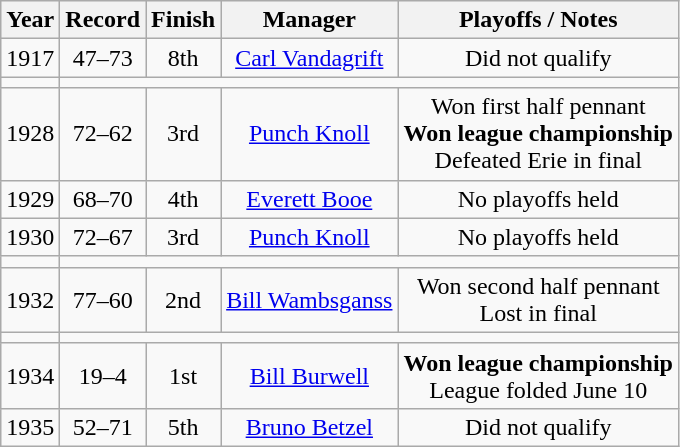<table class="wikitable">
<tr style="background: #F2F2F2;">
<th>Year</th>
<th>Record</th>
<th>Finish</th>
<th>Manager</th>
<th>Playoffs / Notes</th>
</tr>
<tr align=center>
<td>1917</td>
<td>47–73</td>
<td>8th</td>
<td><a href='#'>Carl Vandagrift</a></td>
<td>Did not qualify</td>
</tr>
<tr align=center>
<td></td>
</tr>
<tr align=center>
<td>1928</td>
<td>72–62</td>
<td>3rd</td>
<td><a href='#'>Punch Knoll</a></td>
<td>Won first half pennant<br><strong>Won league championship</strong><br>Defeated Erie in final</td>
</tr>
<tr align=center>
<td>1929</td>
<td>68–70</td>
<td>4th</td>
<td><a href='#'>Everett Booe</a></td>
<td>No playoffs held</td>
</tr>
<tr align=center>
<td>1930</td>
<td>72–67</td>
<td>3rd</td>
<td><a href='#'>Punch Knoll</a></td>
<td>No playoffs held</td>
</tr>
<tr align=center>
<td></td>
</tr>
<tr align=center>
<td>1932</td>
<td>77–60</td>
<td>2nd</td>
<td><a href='#'>Bill Wambsganss</a></td>
<td>Won second half pennant<br>Lost in final</td>
</tr>
<tr align=center>
<td></td>
</tr>
<tr align=center>
<td>1934</td>
<td>19–4</td>
<td>1st</td>
<td><a href='#'>Bill Burwell</a></td>
<td><strong>Won league championship</strong><br>League folded June 10</td>
</tr>
<tr align=center>
<td>1935</td>
<td>52–71</td>
<td>5th</td>
<td><a href='#'>Bruno Betzel</a></td>
<td>Did not qualify</td>
</tr>
</table>
